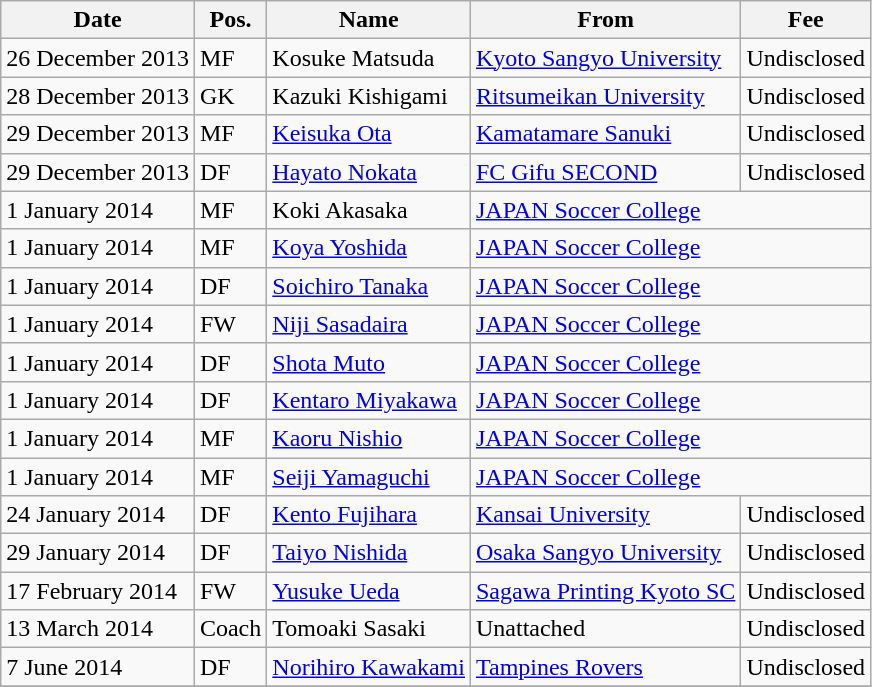<table class="wikitable">
<tr>
<th>Date</th>
<th>Pos.</th>
<th>Name</th>
<th>From</th>
<th>Fee</th>
</tr>
<tr>
<td>26 December 2013</td>
<td>MF</td>
<td> Kosuke Matsuda</td>
<td> <a href='#'>Kyoto Sangyo University</a></td>
<td>Undisclosed</td>
</tr>
<tr>
<td>28 December 2013</td>
<td>GK</td>
<td> Kazuki Kishigami</td>
<td> <a href='#'>Ritsumeikan University</a></td>
<td>Undisclosed</td>
</tr>
<tr>
<td>29 December 2013</td>
<td>MF</td>
<td> <a href='#'>Keisuka Ota</a></td>
<td> <a href='#'>Kamatamare Sanuki</a></td>
<td>Undisclosed</td>
</tr>
<tr>
<td>29 December 2013</td>
<td>DF</td>
<td> <a href='#'>Hayato Nokata</a></td>
<td> <a href='#'>FC Gifu SECOND</a></td>
<td>Undisclosed</td>
</tr>
<tr>
<td>1 January 2014</td>
<td>MF</td>
<td> Koki Akasaka</td>
<td colspan=2> <a href='#'>JAPAN Soccer College</a></td>
</tr>
<tr>
<td>1 January 2014</td>
<td>MF</td>
<td> <a href='#'>Koya Yoshida</a></td>
<td colspan=2> <a href='#'>JAPAN Soccer College</a></td>
</tr>
<tr>
<td>1 January 2014</td>
<td>DF</td>
<td> <a href='#'>Soichiro Tanaka</a></td>
<td colspan=2> <a href='#'>JAPAN Soccer College</a></td>
</tr>
<tr>
<td>1 January 2014</td>
<td>FW</td>
<td> <a href='#'>Niji Sasadaira</a></td>
<td colspan=2> <a href='#'>JAPAN Soccer College</a></td>
</tr>
<tr>
<td>1 January 2014</td>
<td>DF</td>
<td> <a href='#'>Shota Muto</a></td>
<td colspan=2> <a href='#'>JAPAN Soccer College</a></td>
</tr>
<tr>
<td>1 January 2014</td>
<td>DF</td>
<td> <a href='#'>Kentaro Miyakawa</a></td>
<td colspan=2> <a href='#'>JAPAN Soccer College</a></td>
</tr>
<tr>
<td>1 January 2014</td>
<td>MF</td>
<td> <a href='#'>Kaoru Nishio</a></td>
<td colspan=2> <a href='#'>JAPAN Soccer College</a></td>
</tr>
<tr>
<td>1 January 2014</td>
<td>MF</td>
<td> <a href='#'>Seiji Yamaguchi</a></td>
<td colspan=2> <a href='#'>JAPAN Soccer College</a></td>
</tr>
<tr>
<td>24 January 2014</td>
<td>DF</td>
<td> <a href='#'>Kento Fujihara</a></td>
<td> <a href='#'>Kansai University</a></td>
<td>Undisclosed</td>
</tr>
<tr>
<td>29 January 2014</td>
<td>DF</td>
<td> <a href='#'>Taiyo Nishida</a></td>
<td> <a href='#'>Osaka Sangyo University</a></td>
<td>Undisclosed</td>
</tr>
<tr>
<td>17 February 2014</td>
<td>FW</td>
<td> <a href='#'>Yusuke Ueda</a></td>
<td> <a href='#'>Sagawa Printing Kyoto SC</a></td>
<td>Undisclosed</td>
</tr>
<tr>
<td>13 March 2014</td>
<td>Coach</td>
<td> Tomoaki Sasaki</td>
<td>Unattached</td>
<td>Undisclosed</td>
</tr>
<tr>
<td>7 June 2014</td>
<td>DF</td>
<td> <a href='#'>Norihiro Kawakami</a></td>
<td> <a href='#'>Tampines Rovers</a></td>
<td>Undisclosed</td>
</tr>
<tr>
</tr>
</table>
